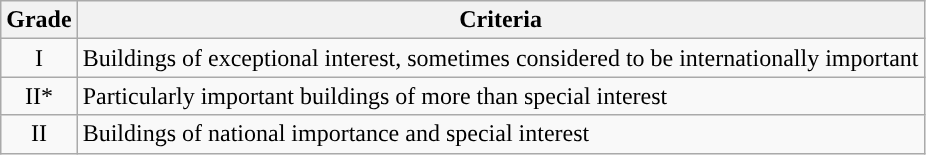<table class="wikitable">
<tr>
<th>Grade</th>
<th>Criteria</th>
</tr>
<tr>
<td align="center" >I</td>
<td>Buildings of exceptional interest, sometimes considered to be internationally important</td>
</tr>
<tr>
<td align="center" >II*</td>
<td>Particularly important buildings of more than special interest</td>
</tr>
<tr>
<td align="center" >II</td>
<td>Buildings of national importance and special interest</td>
</tr>
</table>
